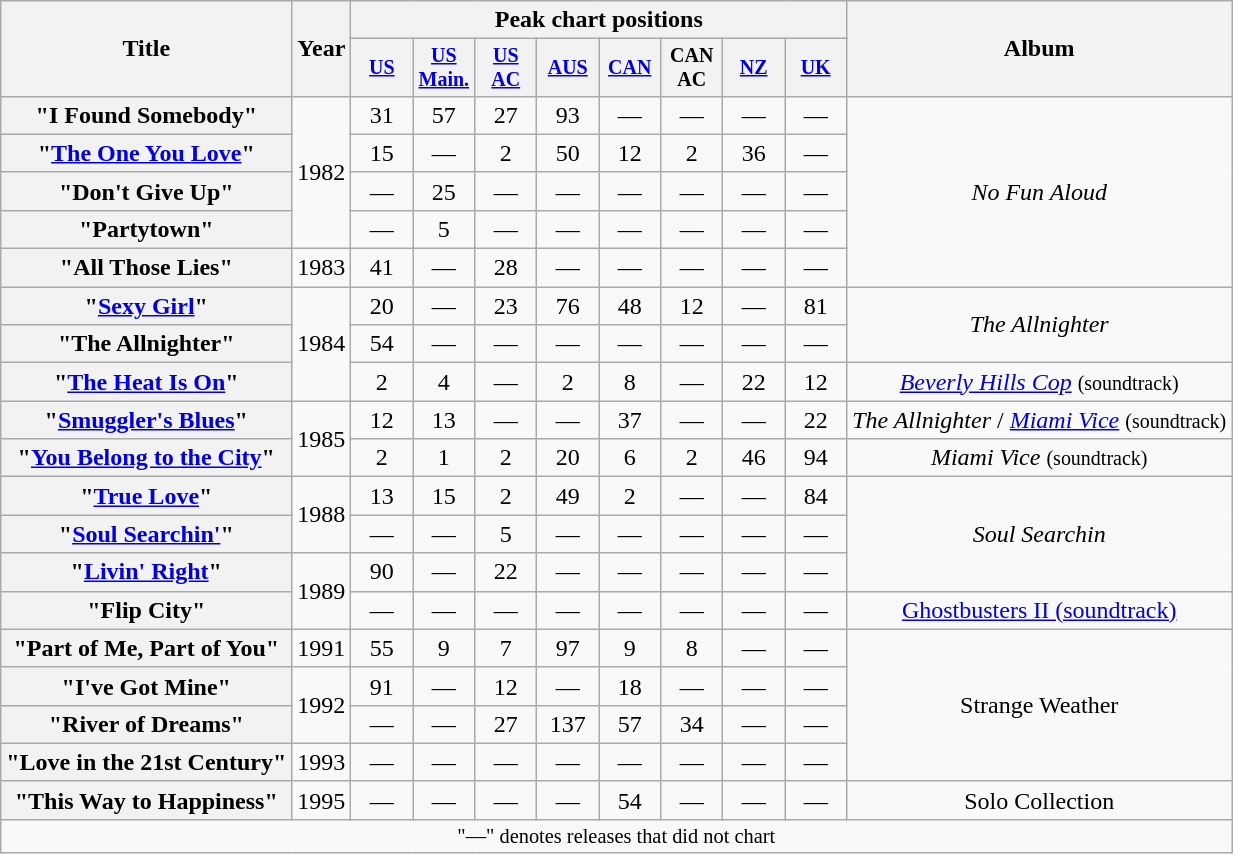<table class="wikitable plainrowheaders" style="text-align:center;">
<tr>
<th rowspan="2">Title</th>
<th rowspan="2">Year</th>
<th colspan="8">Peak chart positions</th>
<th rowspan="2">Album</th>
</tr>
<tr style="font-size:smaller;">
<th style="width:35px;"><a href='#'>US</a><br></th>
<th style="width:35px;"><a href='#'>US Main.</a><br></th>
<th style="width:35px;"><a href='#'>US <br>AC</a><br></th>
<th style="width:35px;"><a href='#'>AUS</a><br></th>
<th style="width:35px;"><a href='#'>CAN</a><br></th>
<th style="width:35px;">CAN AC<br></th>
<th style="width:35px;"><a href='#'>NZ</a><br></th>
<th style="width:35px;"><a href='#'>UK</a><br></th>
</tr>
<tr>
<th scope="row">"I Found Somebody"</th>
<td rowspan="4">1982</td>
<td>31</td>
<td>57</td>
<td>27</td>
<td>93</td>
<td>—</td>
<td>—</td>
<td>—</td>
<td>—</td>
<td rowspan="5"><em>No Fun Aloud</em></td>
</tr>
<tr>
<th scope="row">"<a href='#'>The One You Love</a>"</th>
<td>15</td>
<td>—</td>
<td>2</td>
<td>50</td>
<td>12</td>
<td>2</td>
<td>36</td>
<td>—</td>
</tr>
<tr>
<th scope="row">"Don't Give Up"</th>
<td>—</td>
<td>25</td>
<td>—</td>
<td>—</td>
<td>—</td>
<td>—</td>
<td>—</td>
<td>—</td>
</tr>
<tr>
<th scope="row">"Partytown"</th>
<td>—</td>
<td>5</td>
<td>—</td>
<td>—</td>
<td>—</td>
<td>—</td>
<td>—</td>
<td>—</td>
</tr>
<tr>
<th scope="row">"All Those Lies"</th>
<td>1983</td>
<td>41</td>
<td>—</td>
<td>28</td>
<td>—</td>
<td>—</td>
<td>—</td>
<td>—</td>
<td>—</td>
</tr>
<tr>
<th scope="row">"<a href='#'>Sexy Girl</a>"</th>
<td rowspan="3">1984</td>
<td>20</td>
<td>—</td>
<td>23</td>
<td>76</td>
<td>48</td>
<td>12</td>
<td>—</td>
<td>81</td>
<td rowspan="2"><em>The Allnighter</em></td>
</tr>
<tr>
<th scope="row">"The Allnighter"</th>
<td>54</td>
<td>—</td>
<td>—</td>
<td>—</td>
<td>—</td>
<td>—</td>
<td>—</td>
<td>—</td>
</tr>
<tr>
<th scope="row">"<a href='#'>The Heat Is On</a>"</th>
<td>2</td>
<td>4</td>
<td>—</td>
<td>2</td>
<td>8</td>
<td>—</td>
<td>22</td>
<td>12</td>
<td><em><a href='#'>Beverly Hills Cop</a></em> <small>(soundtrack)</small></td>
</tr>
<tr>
<th scope="row">"<a href='#'>Smuggler's Blues</a>"</th>
<td rowspan="2">1985</td>
<td>12</td>
<td>13</td>
<td>—</td>
<td>—</td>
<td>37</td>
<td>—</td>
<td>—</td>
<td>22</td>
<td><em>The Allnighter</em> / <em><a href='#'>Miami Vice</a></em> <small>(soundtrack)</small></td>
</tr>
<tr>
<th scope="row">"<a href='#'>You Belong to the City</a>"</th>
<td>2</td>
<td>1</td>
<td>2</td>
<td>20</td>
<td>6</td>
<td>2</td>
<td>46</td>
<td>94</td>
<td><em>Miami Vice</em> <small>(soundtrack)</small></td>
</tr>
<tr>
<th scope="row">"<a href='#'>True Love</a>"</th>
<td rowspan="2">1988</td>
<td>13</td>
<td>15</td>
<td>2</td>
<td>49</td>
<td>2</td>
<td>—</td>
<td>—</td>
<td>84</td>
<td rowspan="3"><em>Soul Searchin<strong></td>
</tr>
<tr>
<th scope="row">"<a href='#'>Soul Searchin'</a>"</th>
<td>—</td>
<td>—</td>
<td>5</td>
<td>—</td>
<td>—</td>
<td>—</td>
<td>—</td>
<td>—</td>
</tr>
<tr>
<th scope="row">"<a href='#'>Livin' Right</a>"</th>
<td rowspan="2">1989</td>
<td>90</td>
<td>—</td>
<td>22</td>
<td>—</td>
<td>—</td>
<td>—</td>
<td>—</td>
<td>—</td>
</tr>
<tr>
<th scope="row">"Flip City"</th>
<td>—</td>
<td>—</td>
<td>—</td>
<td>—</td>
<td>—</td>
<td>—</td>
<td>—</td>
<td>—</td>
<td></em><a href='#'>Ghostbusters II (soundtrack)</a><em></td>
</tr>
<tr>
<th scope="row">"Part of Me, Part of You"</th>
<td>1991</td>
<td>55</td>
<td>9</td>
<td>7</td>
<td>97</td>
<td>9</td>
<td>8</td>
<td>—</td>
<td>—</td>
<td rowspan="4"></em>Strange Weather<em></td>
</tr>
<tr>
<th scope="row">"I've Got Mine"</th>
<td rowspan="2">1992</td>
<td>91</td>
<td>—</td>
<td>12</td>
<td>—</td>
<td>18</td>
<td>—</td>
<td>—</td>
<td>—</td>
</tr>
<tr>
<th scope="row">"River of Dreams"</th>
<td>—</td>
<td>—</td>
<td>27</td>
<td>137</td>
<td>57</td>
<td>34</td>
<td>—</td>
<td>—</td>
</tr>
<tr>
<th scope="row">"Love in the 21st Century"</th>
<td>1993</td>
<td>—</td>
<td>—</td>
<td>—</td>
<td>—</td>
<td>—</td>
<td>—</td>
<td>—</td>
<td>—</td>
</tr>
<tr>
<th scope="row">"This Way to Happiness"</th>
<td>1995</td>
<td>—</td>
<td>—</td>
<td>—</td>
<td>—</td>
<td>54</td>
<td>—</td>
<td>—</td>
<td>—</td>
<td></em>Solo Collection<em></td>
</tr>
<tr>
<td colspan="20" style="font-size:85%">"—" denotes releases that did not chart</td>
</tr>
</table>
